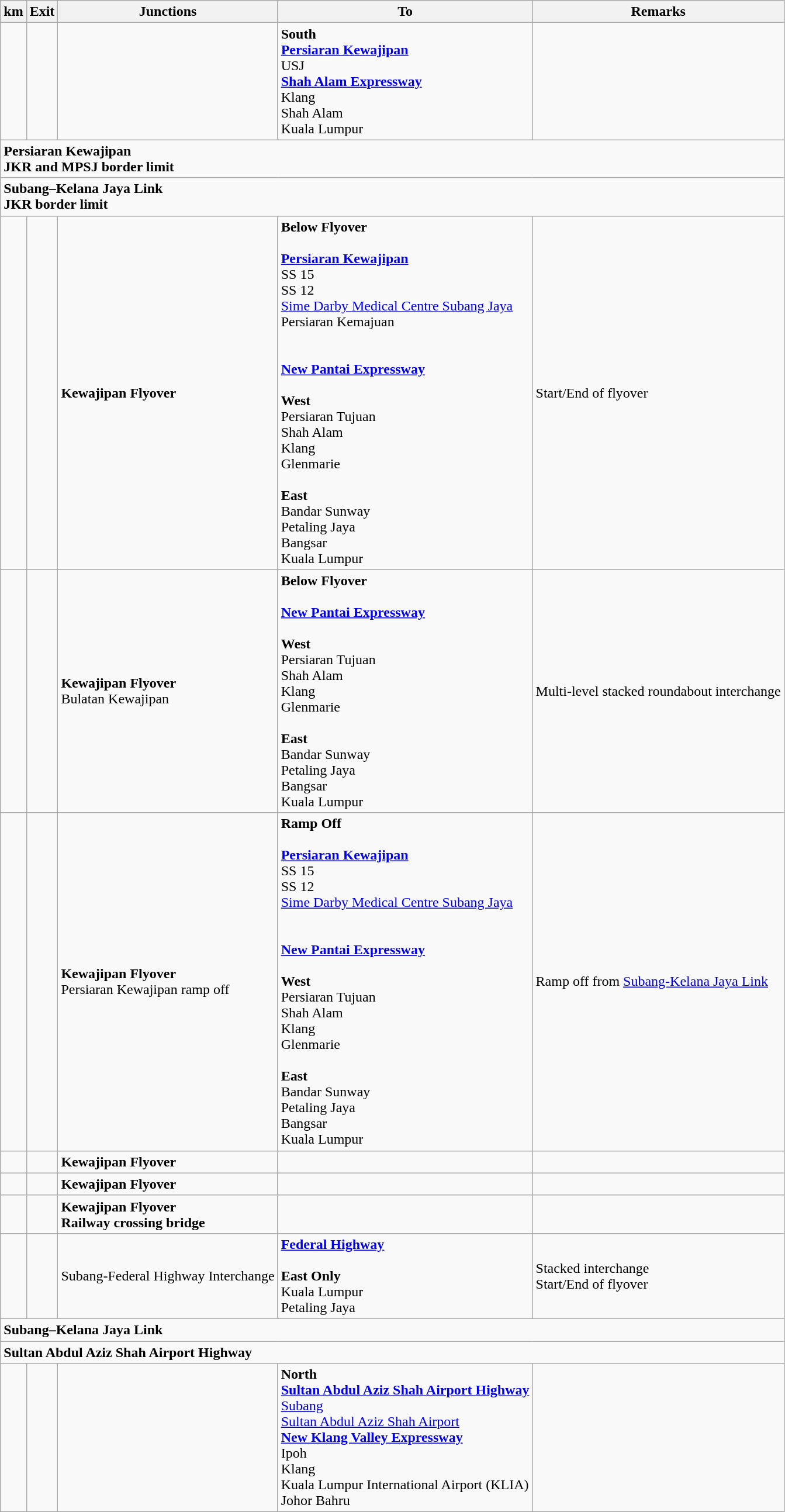<table class="wikitable">
<tr>
<th>km</th>
<th>Exit</th>
<th>Junctions</th>
<th>To</th>
<th>Remarks</th>
</tr>
<tr>
<td></td>
<td></td>
<td></td>
<td><strong>South</strong><br><strong><a href='#'>Persiaran Kewajipan</a></strong><br>USJ<br> <strong><a href='#'>Shah Alam Expressway</a></strong><br>Klang<br>Shah Alam<br>Kuala Lumpur</td>
</tr>
<tr>
<td style="width:600px" colspan="6" style="text-align:center; background:blue;"><strong><span>Persiaran Kewajipan<br>JKR and MPSJ border limit</span></strong></td>
</tr>
<tr>
<td style="width:600px" colspan="6" style="text-align:center; background:blue;"><strong><span> Subang–Kelana Jaya Link<br>JKR border limit</span></strong></td>
</tr>
<tr>
<td></td>
<td></td>
<td><strong>Kewajipan Flyover</strong></td>
<td><strong>Below Flyover</strong><br><br><strong><a href='#'>Persiaran Kewajipan</a></strong><br>SS 15<br>SS 12<br><a href='#'>Sime Darby Medical Centre Subang Jaya</a> <br>Persiaran Kemajuan<br><br><br> <strong><a href='#'>New Pantai Expressway</a></strong><br><br><strong>West</strong><br>Persiaran Tujuan<br>Shah Alam<br>Klang<br>Glenmarie<br><br><strong>East</strong><br>Bandar Sunway<br>Petaling Jaya<br>Bangsar<br>Kuala Lumpur</td>
<td>Start/End of flyover</td>
</tr>
<tr>
<td></td>
<td></td>
<td><strong>Kewajipan Flyover</strong><br>Bulatan Kewajipan</td>
<td><strong>Below Flyover</strong><br><br> <strong><a href='#'>New Pantai Expressway</a></strong><br><br><strong>West</strong><br>Persiaran Tujuan<br>Shah Alam<br>Klang<br>Glenmarie<br><br><strong>East</strong><br>Bandar Sunway<br>Petaling Jaya<br>Bangsar<br>Kuala Lumpur</td>
<td>Multi-level stacked roundabout interchange</td>
</tr>
<tr>
<td></td>
<td></td>
<td><strong>Kewajipan Flyover</strong><br>Persiaran Kewajipan ramp off</td>
<td><strong>Ramp Off</strong><br><br><strong><a href='#'>Persiaran Kewajipan</a></strong><br>SS 15<br>SS 12<br><a href='#'>Sime Darby Medical Centre Subang Jaya</a> <br><br><br> <strong><a href='#'>New Pantai Expressway</a></strong><br><br><strong>West</strong><br>Persiaran Tujuan<br>Shah Alam<br>Klang<br>Glenmarie<br><br><strong>East</strong><br>Bandar Sunway<br>Petaling Jaya<br>Bangsar<br>Kuala Lumpur</td>
<td>Ramp off from  <a href='#'>Subang-Kelana Jaya Link</a></td>
</tr>
<tr>
<td></td>
<td></td>
<td><strong>Kewajipan Flyover</strong></td>
<td></td>
<td></td>
</tr>
<tr>
<td></td>
<td></td>
<td><strong>Kewajipan Flyover</strong></td>
<td></td>
<td></td>
</tr>
<tr>
<td></td>
<td></td>
<td><strong>Kewajipan Flyover</strong><br><strong>Railway crossing bridge</strong></td>
<td></td>
<td></td>
</tr>
<tr>
<td></td>
<td></td>
<td>Subang-Federal Highway Interchange</td>
<td> <strong><a href='#'>Federal Highway</a></strong><br><br><strong>East Only</strong><br>Kuala Lumpur<br>Petaling Jaya</td>
<td>Stacked interchange<br>Start/End of flyover</td>
</tr>
<tr>
<td style="width:600px" colspan="6" style="text-align:center; background:blue;"><strong><span> Subang–Kelana Jaya Link</span></strong></td>
</tr>
<tr>
<td style="width:600px" colspan="6" style="text-align:center; background:blue;"><strong><span> Sultan Abdul Aziz Shah Airport Highway</span></strong></td>
</tr>
<tr>
<td></td>
<td></td>
<td></td>
<td><strong>North</strong><br> <strong><a href='#'>Sultan Abdul Aziz Shah Airport Highway</a></strong><br><a href='#'>Subang</a><br><a href='#'>Sultan Abdul Aziz Shah Airport</a> <br>  <strong><a href='#'>New Klang Valley Expressway</a></strong><br>Ipoh<br>Klang<br>Kuala Lumpur International Airport (KLIA) <br>Johor Bahru</td>
<td></td>
</tr>
</table>
